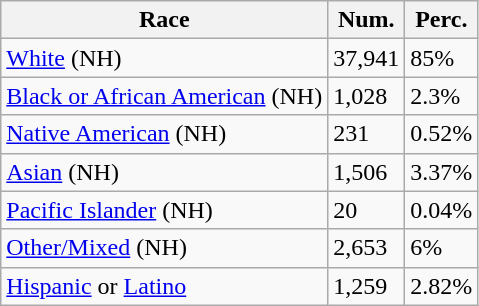<table class="wikitable">
<tr>
<th>Race</th>
<th>Num.</th>
<th>Perc.</th>
</tr>
<tr>
<td><a href='#'>White</a> (NH)</td>
<td>37,941</td>
<td>85%</td>
</tr>
<tr>
<td><a href='#'>Black or African American</a> (NH)</td>
<td>1,028</td>
<td>2.3%</td>
</tr>
<tr>
<td><a href='#'>Native American</a> (NH)</td>
<td>231</td>
<td>0.52%</td>
</tr>
<tr>
<td><a href='#'>Asian</a> (NH)</td>
<td>1,506</td>
<td>3.37%</td>
</tr>
<tr>
<td><a href='#'>Pacific Islander</a> (NH)</td>
<td>20</td>
<td>0.04%</td>
</tr>
<tr>
<td><a href='#'>Other/Mixed</a> (NH)</td>
<td>2,653</td>
<td>6%</td>
</tr>
<tr>
<td><a href='#'>Hispanic</a> or <a href='#'>Latino</a></td>
<td>1,259</td>
<td>2.82%</td>
</tr>
</table>
